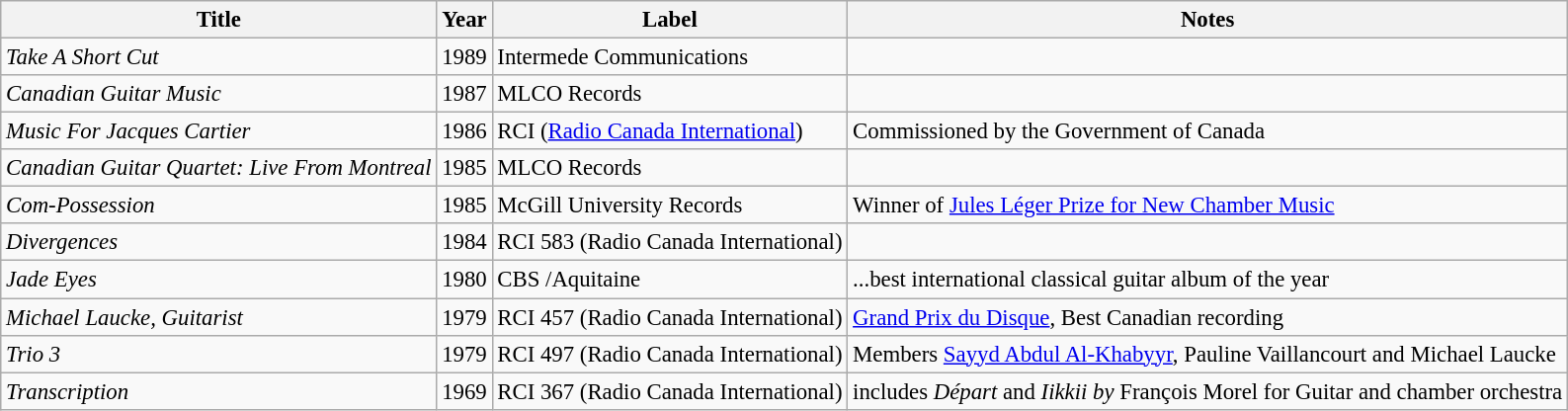<table class="wikitable sortable" style="font-size:95%">
<tr>
<th>Title</th>
<th>Year</th>
<th>Label</th>
<th>Notes</th>
</tr>
<tr>
<td><em>Take A Short Cut</em></td>
<td>1989</td>
<td>Intermede Communications</td>
<td></td>
</tr>
<tr>
<td><em>Canadian Guitar Music</em></td>
<td>1987</td>
<td>MLCO Records</td>
<td></td>
</tr>
<tr>
<td><em>Music For Jacques Cartier</em></td>
<td>1986</td>
<td>RCI (<a href='#'>Radio Canada International</a>)</td>
<td>Commissioned by the Government of Canada</td>
</tr>
<tr>
<td><em>Canadian Guitar Quartet: Live From Montreal</em></td>
<td>1985</td>
<td>MLCO Records</td>
<td></td>
</tr>
<tr>
<td><em>Com-Possession</em></td>
<td>1985</td>
<td>McGill University Records</td>
<td>Winner of <a href='#'>Jules Léger Prize for New Chamber Music</a></td>
</tr>
<tr>
<td><em>Divergences</em></td>
<td>1984</td>
<td>RCI 583 (Radio Canada International)</td>
<td></td>
</tr>
<tr>
<td><em>Jade Eyes</em></td>
<td>1980</td>
<td>CBS /Aquitaine</td>
<td>...best international classical guitar album of the year</td>
</tr>
<tr>
<td><em>Michael Laucke,</em> <em>Guitarist</em></td>
<td>1979</td>
<td>RCI 457 (Radio Canada International)</td>
<td><a href='#'>Grand Prix du Disque</a>, Best Canadian recording</td>
</tr>
<tr>
<td><em>Trio 3</em></td>
<td>1979</td>
<td>RCI 497 (Radio Canada International)</td>
<td>Members <a href='#'>Sayyd Abdul Al-Khabyyr</a>, Pauline Vaillancourt and Michael Laucke</td>
</tr>
<tr>
<td><em>Transcription</em></td>
<td>1969</td>
<td>RCI 367 (Radio Canada International)</td>
<td>includes <em>Départ</em> and <em>Iikkii</em> <em>by</em> François Morel for Guitar and chamber orchestra</td>
</tr>
</table>
